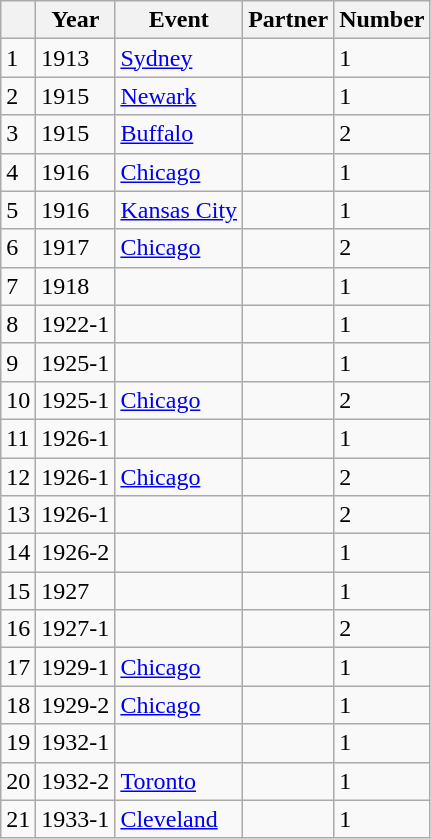<table class="wikitable sortable" border="1">
<tr>
<th></th>
<th>Year </th>
<th>Event</th>
<th>Partner</th>
<th>Number </th>
</tr>
<tr>
<td>1</td>
<td>1913</td>
<td><a href='#'>Sydney</a></td>
<td></td>
<td>1</td>
</tr>
<tr>
<td>2</td>
<td>1915</td>
<td><a href='#'>Newark</a></td>
<td></td>
<td>1</td>
</tr>
<tr>
<td>3</td>
<td>1915</td>
<td><a href='#'>Buffalo</a></td>
<td></td>
<td>2</td>
</tr>
<tr>
<td>4</td>
<td>1916</td>
<td><a href='#'>Chicago</a></td>
<td></td>
<td>1</td>
</tr>
<tr>
<td>5</td>
<td>1916</td>
<td><a href='#'>Kansas City</a></td>
<td></td>
<td>1</td>
</tr>
<tr>
<td>6</td>
<td>1917</td>
<td><a href='#'>Chicago</a></td>
<td></td>
<td>2</td>
</tr>
<tr>
<td>7</td>
<td>1918</td>
<td></td>
<td></td>
<td>1</td>
</tr>
<tr>
<td>8</td>
<td>1922-1</td>
<td></td>
<td></td>
<td>1</td>
</tr>
<tr>
<td>9</td>
<td>1925-1</td>
<td></td>
<td></td>
<td>1</td>
</tr>
<tr>
<td>10</td>
<td>1925-1</td>
<td><a href='#'>Chicago</a></td>
<td></td>
<td>2</td>
</tr>
<tr>
<td>11</td>
<td>1926-1</td>
<td></td>
<td></td>
<td>1</td>
</tr>
<tr>
<td>12</td>
<td>1926-1</td>
<td><a href='#'>Chicago</a></td>
<td></td>
<td>2</td>
</tr>
<tr>
<td>13</td>
<td>1926-1</td>
<td></td>
<td></td>
<td>2</td>
</tr>
<tr>
<td>14</td>
<td>1926-2</td>
<td></td>
<td></td>
<td>1</td>
</tr>
<tr>
<td>15</td>
<td>1927</td>
<td></td>
<td></td>
<td>1</td>
</tr>
<tr>
<td>16</td>
<td>1927-1</td>
<td></td>
<td></td>
<td>2</td>
</tr>
<tr>
<td>17</td>
<td>1929-1</td>
<td><a href='#'>Chicago</a></td>
<td></td>
<td>1</td>
</tr>
<tr>
<td>18</td>
<td>1929-2</td>
<td><a href='#'>Chicago</a></td>
<td></td>
<td>1</td>
</tr>
<tr>
<td>19</td>
<td>1932-1</td>
<td></td>
<td></td>
<td>1</td>
</tr>
<tr>
<td>20</td>
<td>1932-2</td>
<td><a href='#'>Toronto</a></td>
<td></td>
<td>1</td>
</tr>
<tr>
<td>21</td>
<td>1933-1</td>
<td><a href='#'>Cleveland</a></td>
<td></td>
<td>1</td>
</tr>
</table>
